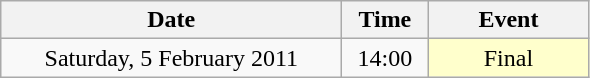<table class = "wikitable" style="text-align:center;">
<tr>
<th width=220>Date</th>
<th width=50>Time</th>
<th width=100>Event</th>
</tr>
<tr>
<td>Saturday, 5 February 2011</td>
<td>14:00</td>
<td bgcolor=ffffcc>Final</td>
</tr>
</table>
